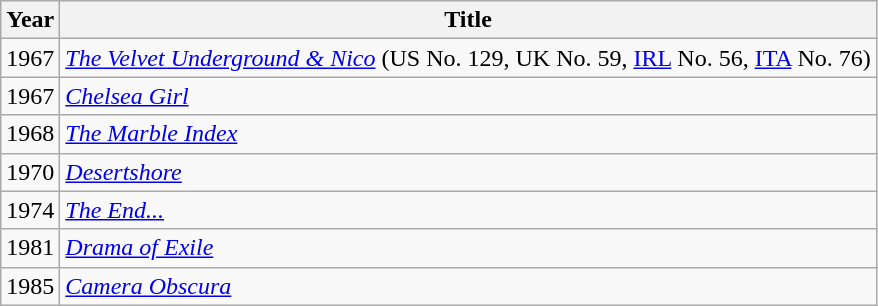<table class="wikitable">
<tr>
<th>Year</th>
<th>Title</th>
</tr>
<tr>
<td>1967</td>
<td><em><a href='#'>The Velvet Underground & Nico</a></em> (US No. 129, UK No. 59, <a href='#'>IRL</a> No. 56, <a href='#'>ITA</a> No. 76)</td>
</tr>
<tr>
<td>1967</td>
<td><em><a href='#'>Chelsea Girl</a></em></td>
</tr>
<tr>
<td>1968</td>
<td><em><a href='#'>The Marble Index</a></em></td>
</tr>
<tr>
<td>1970</td>
<td><em><a href='#'>Desertshore</a></em></td>
</tr>
<tr>
<td>1974</td>
<td><em><a href='#'>The End...</a></em></td>
</tr>
<tr>
<td>1981</td>
<td><em><a href='#'>Drama of Exile</a></em></td>
</tr>
<tr>
<td>1985</td>
<td><em><a href='#'>Camera Obscura</a></em></td>
</tr>
</table>
